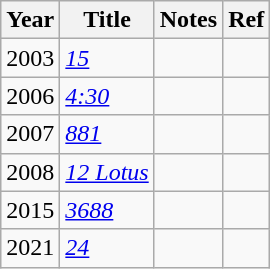<table class="wikitable sortable">
<tr>
<th>Year</th>
<th>Title</th>
<th class="unsortable">Notes</th>
<th class="unsortable">Ref</th>
</tr>
<tr>
<td>2003</td>
<td><em><a href='#'>15</a></em></td>
<td></td>
<td></td>
</tr>
<tr>
<td>2006</td>
<td><em><a href='#'>4:30</a></em></td>
<td></td>
<td></td>
</tr>
<tr>
<td>2007</td>
<td><em><a href='#'>881</a></em></td>
<td></td>
<td></td>
</tr>
<tr>
<td>2008</td>
<td><em><a href='#'>12 Lotus</a></em></td>
<td></td>
<td></td>
</tr>
<tr>
<td>2015</td>
<td><em><a href='#'>3688</a></em></td>
<td></td>
<td></td>
</tr>
<tr>
<td>2021</td>
<td><em><a href='#'>24</a></em></td>
<td></td>
<td></td>
</tr>
</table>
